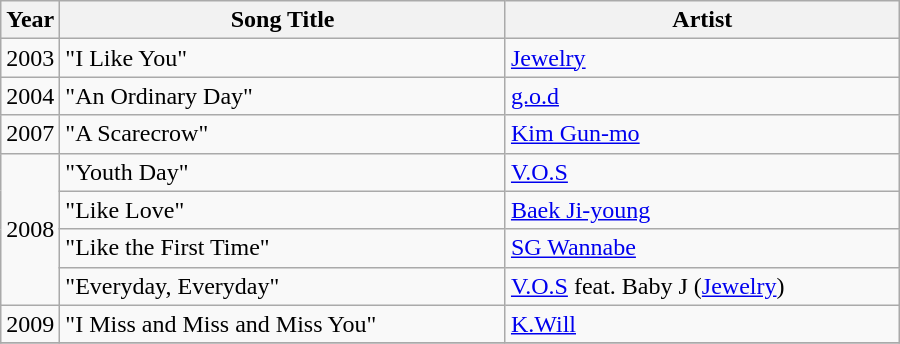<table class="wikitable" style="width:600px">
<tr>
<th width=10>Year</th>
<th>Song Title</th>
<th>Artist</th>
</tr>
<tr>
<td>2003</td>
<td> "I Like You"</td>
<td><a href='#'>Jewelry</a></td>
</tr>
<tr>
<td>2004</td>
<td>"An Ordinary Day"</td>
<td><a href='#'>g.o.d</a></td>
</tr>
<tr>
<td>2007</td>
<td> "A Scarecrow"</td>
<td><a href='#'>Kim Gun-mo</a></td>
</tr>
<tr>
<td rowspan=4>2008</td>
<td> "Youth Day"</td>
<td><a href='#'>V.O.S</a></td>
</tr>
<tr>
<td> "Like Love"</td>
<td><a href='#'>Baek Ji-young</a></td>
</tr>
<tr>
<td> "Like the First Time"</td>
<td><a href='#'>SG Wannabe</a></td>
</tr>
<tr>
<td> "Everyday, Everyday"</td>
<td><a href='#'>V.O.S</a> feat. Baby J (<a href='#'>Jewelry</a>)</td>
</tr>
<tr>
<td>2009</td>
<td> "I Miss and Miss and Miss You"</td>
<td><a href='#'>K.Will</a></td>
</tr>
<tr>
</tr>
</table>
